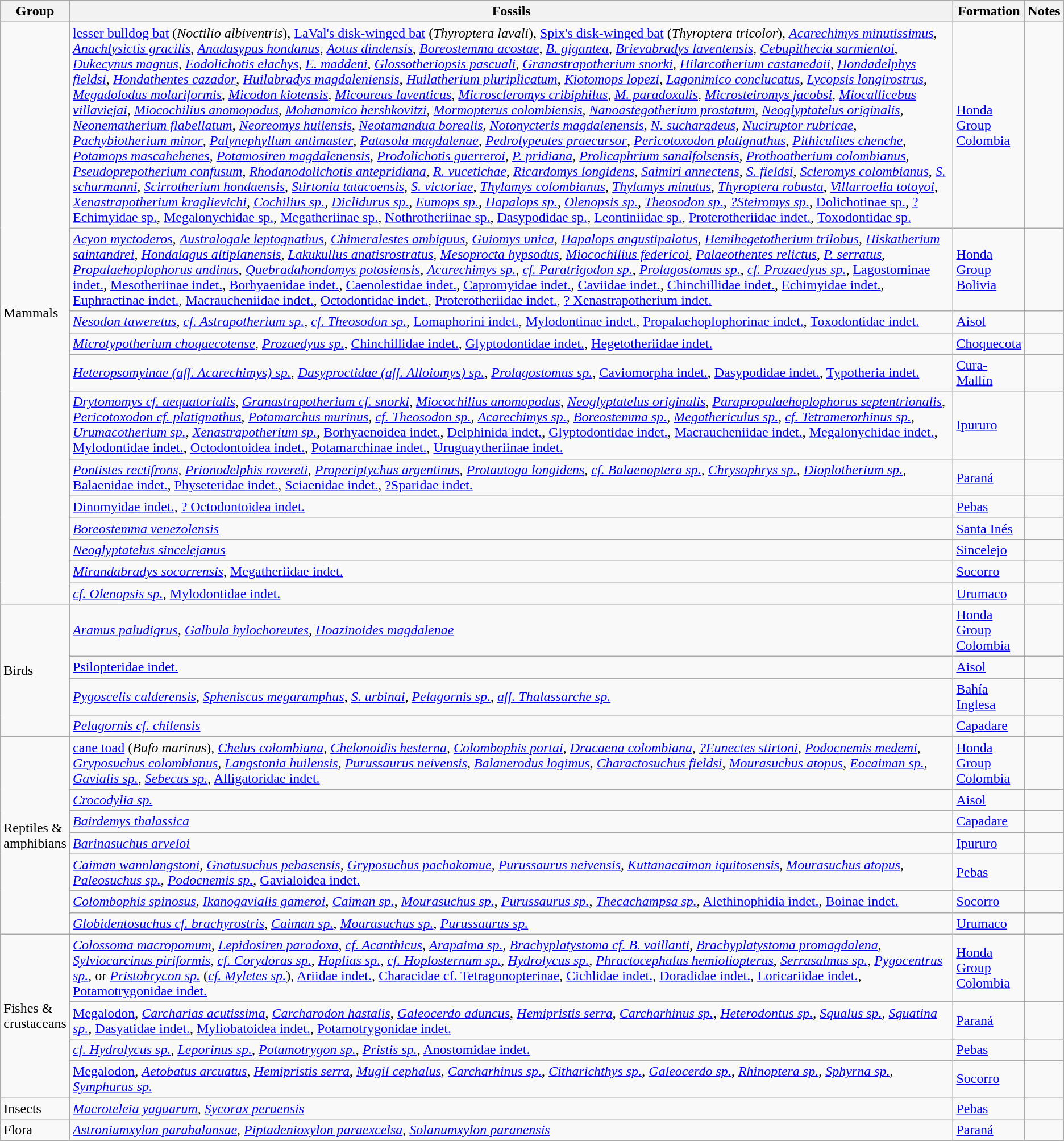<table class="wikitable sortable">
<tr>
<th>Group</th>
<th>Fossils</th>
<th>Formation</th>
<th>Notes</th>
</tr>
<tr>
<td rowspan=12>Mammals</td>
<td><a href='#'>lesser bulldog bat</a> (<em>Noctilio albiventris</em>), <a href='#'>LaVal's disk-winged bat</a> (<em>Thyroptera lavali</em>), <a href='#'>Spix's disk-winged bat</a> (<em>Thyroptera tricolor</em>), <em><a href='#'>Acarechimys minutissimus</a></em>, <em><a href='#'>Anachlysictis gracilis</a></em>, <em><a href='#'>Anadasypus hondanus</a></em>, <em><a href='#'>Aotus dindensis</a></em>, <em><a href='#'>Boreostemma acostae</a></em>, <em><a href='#'>B. gigantea</a></em>, <em><a href='#'>Brievabradys laventensis</a></em>, <em><a href='#'>Cebupithecia sarmientoi</a></em>, <em><a href='#'>Dukecynus magnus</a></em>, <em><a href='#'>Eodolichotis elachys</a></em>, <em><a href='#'>E. maddeni</a></em>, <em><a href='#'>Glossotheriopsis pascuali</a></em>, <em><a href='#'>Granastrapotherium snorki</a></em>, <em><a href='#'>Hilarcotherium castanedaii</a></em>, <em><a href='#'>Hondadelphys fieldsi</a></em>, <em><a href='#'>Hondathentes cazador</a></em>, <em><a href='#'>Huilabradys magdaleniensis</a></em>, <em><a href='#'>Huilatherium pluriplicatum</a></em>, <em><a href='#'>Kiotomops lopezi</a></em>, <em><a href='#'>Lagonimico conclucatus</a></em>, <em><a href='#'>Lycopsis longirostrus</a></em>, <em><a href='#'>Megadolodus molariformis</a></em>, <em><a href='#'>Micodon kiotensis</a></em>, <em><a href='#'>Micoureus laventicus</a></em>, <em><a href='#'>Microscleromys cribiphilus</a></em>, <em><a href='#'>M. paradoxalis</a></em>, <em><a href='#'>Microsteiromys jacobsi</a></em>, <em><a href='#'>Miocallicebus villaviejai</a></em>, <em><a href='#'>Miocochilius anomopodus</a></em>, <em><a href='#'>Mohanamico hershkovitzi</a></em>, <em><a href='#'>Mormopterus colombiensis</a></em>, <em><a href='#'>Nanoastegotherium prostatum</a></em>, <em><a href='#'>Neoglyptatelus originalis</a></em>, <em><a href='#'>Neonematherium flabellatum</a></em>, <em><a href='#'>Neoreomys huilensis</a></em>, <em><a href='#'>Neotamandua borealis</a></em>, <em><a href='#'>Notonycteris magdalenensis</a></em>, <em><a href='#'>N. sucharadeus</a></em>, <em><a href='#'>Nuciruptor rubricae</a></em>, <em><a href='#'>Pachybiotherium minor</a></em>, <em><a href='#'>Palynephyllum antimaster</a></em>, <em><a href='#'>Patasola magdalenae</a></em>, <em><a href='#'>Pedrolypeutes praecursor</a></em>, <em><a href='#'>Pericotoxodon platignathus</a></em>, <em><a href='#'>Pithiculites chenche</a></em>, <em><a href='#'>Potamops mascahehenes</a></em>, <em><a href='#'>Potamosiren magdalenensis</a></em>, <em><a href='#'>Prodolichotis guerreroi</a></em>, <em><a href='#'>P. pridiana</a></em>, <em><a href='#'>Prolicaphrium sanalfolsensis</a></em>, <em><a href='#'>Prothoatherium colombianus</a></em>, <em><a href='#'>Pseudoprepotherium confusum</a></em>, <em><a href='#'>Rhodanodolichotis antepridiana</a></em>, <em><a href='#'>R. vucetichae</a></em>, <em><a href='#'>Ricardomys longidens</a></em>, <em><a href='#'>Saimiri annectens</a></em>, <em><a href='#'>S. fieldsi</a></em>, <em><a href='#'>Scleromys colombianus</a></em>, <em><a href='#'>S. schurmanni</a></em>, <em><a href='#'>Scirrotherium hondaensis</a></em>, <em><a href='#'>Stirtonia tatacoensis</a></em>, <em><a href='#'>S. victoriae</a></em>, <em><a href='#'>Thylamys colombianus</a></em>, <em><a href='#'>Thylamys minutus</a></em>, <em><a href='#'>Thyroptera robusta</a></em>, <em><a href='#'>Villarroelia totoyoi</a></em>, <em><a href='#'>Xenastrapotherium kraglievichi</a></em>, <em><a href='#'>Cochilius sp.</a></em>, <em><a href='#'>Diclidurus sp.</a></em>, <em><a href='#'>Eumops sp.</a></em>, <em><a href='#'>Hapalops sp.</a></em>, <em><a href='#'>Olenopsis sp.</a></em>, <em><a href='#'>Theosodon sp.</a></em>, <em><a href='#'>?Steiromys sp.</a></em>, <a href='#'>Dolichotinae sp.</a>, <a href='#'>?Echimyidae sp.</a>, <a href='#'>Megalonychidae sp.</a>, <a href='#'>Megatheriinae sp.</a>, <a href='#'>Nothrotheriinae sp.</a>, <a href='#'>Dasypodidae sp.</a>, <a href='#'>Leontiniidae sp.</a>, <a href='#'>Proterotheriidae indet.</a>, <a href='#'>Toxodontidae sp.</a></td>
<td><a href='#'>Honda<br>Group<br>Colombia</a></td>
<td></td>
</tr>
<tr>
<td><em><a href='#'>Acyon myctoderos</a></em>, <em><a href='#'>Australogale leptognathus</a></em>, <em><a href='#'>Chimeralestes ambiguus</a></em>, <em><a href='#'>Guiomys unica</a></em>, <em><a href='#'>Hapalops angustipalatus</a></em>, <em><a href='#'>Hemihegetotherium trilobus</a></em>, <em><a href='#'>Hiskatherium saintandrei</a></em>, <em><a href='#'>Hondalagus altiplanensis</a></em>, <em><a href='#'>Lakukullus anatisrostratus</a></em>, <em><a href='#'>Mesoprocta hypsodus</a></em>, <em><a href='#'>Miocochilius federicoi</a></em>, <em><a href='#'>Palaeothentes relictus</a></em>, <em><a href='#'>P. serratus</a></em>, <em><a href='#'>Propalaehoplophorus andinus</a></em>, <em><a href='#'>Quebradahondomys potosiensis</a></em>, <em><a href='#'>Acarechimys sp.</a></em>, <em><a href='#'>cf. Paratrigodon sp.</a></em>, <em><a href='#'>Prolagostomus sp.</a></em>, <em><a href='#'>cf. Prozaedyus sp.</a></em>, <a href='#'>Lagostominae indet.</a>, <a href='#'>Mesotheriinae indet.</a>, <a href='#'>Borhyaenidae indet.</a>, <a href='#'>Caenolestidae indet.</a>, <a href='#'>Capromyidae indet.</a>, <a href='#'>Caviidae indet.</a>, <a href='#'>Chinchillidae indet.</a>, <a href='#'>Echimyidae indet.</a>, <a href='#'>Euphractinae indet.</a>, <a href='#'>Macraucheniidae indet.</a>, <a href='#'>Octodontidae indet.</a>, <a href='#'>Proterotheriidae indet.</a>, <a href='#'>? Xenastrapotherium indet.</a></td>
<td><a href='#'>Honda<br>Group<br>Bolivia</a></td>
<td></td>
</tr>
<tr>
<td><em><a href='#'>Nesodon taweretus</a></em>, <em><a href='#'>cf. Astrapotherium sp.</a></em>, <em><a href='#'>cf. Theosodon sp.</a></em>, <a href='#'>Lomaphorini indet.</a>, <a href='#'>Mylodontinae indet.</a>, <a href='#'>Propalaehoplophorinae indet.</a>, <a href='#'>Toxodontidae indet.</a></td>
<td><a href='#'>Aisol</a></td>
<td></td>
</tr>
<tr>
<td><em><a href='#'>Microtypotherium choquecotense</a></em>, <em><a href='#'>Prozaedyus sp.</a></em>, <a href='#'>Chinchillidae indet.</a>, <a href='#'>Glyptodontidae indet.</a>, <a href='#'>Hegetotheriidae indet.</a></td>
<td><a href='#'>Choquecota</a></td>
<td></td>
</tr>
<tr>
<td><em><a href='#'>Heteropsomyinae (aff. Acarechimys) sp.</a></em>, <em><a href='#'>Dasyproctidae (aff. Alloiomys) sp.</a></em>, <em><a href='#'>Prolagostomus sp.</a></em>, <a href='#'>Caviomorpha indet.</a>, <a href='#'>Dasypodidae indet.</a>, <a href='#'>Typotheria indet.</a></td>
<td><a href='#'>Cura-Mallín</a></td>
<td></td>
</tr>
<tr>
<td><em><a href='#'>Drytomomys cf. aequatorialis</a></em>, <em><a href='#'>Granastrapotherium cf. snorki</a></em>, <em><a href='#'>Miocochilius anomopodus</a></em>, <em><a href='#'>Neoglyptatelus originalis</a></em>, <em><a href='#'>Parapropalaehoplophorus septentrionalis</a></em>, <em><a href='#'>Pericotoxodon cf. platignathus</a></em>, <em><a href='#'>Potamarchus murinus</a></em>, <em><a href='#'>cf. Theosodon sp.</a></em>, <em><a href='#'>Acarechimys sp.</a></em>, <em><a href='#'>Boreostemma sp.</a></em>, <em><a href='#'>Megathericulus sp.</a></em>, <em><a href='#'>cf. Tetramerorhinus sp.</a></em>, <em><a href='#'>Urumacotherium sp.</a></em>, <em><a href='#'>Xenastrapotherium sp.</a></em>, <a href='#'>Borhyaenoidea indet.</a>, <a href='#'>Delphinida indet.</a>, <a href='#'>Glyptodontidae indet.</a>, <a href='#'>Macraucheniidae indet.</a>, <a href='#'>Megalonychidae indet.</a>, <a href='#'>Mylodontidae indet.</a>, <a href='#'>Octodontoidea indet.</a>, <a href='#'>Potamarchinae indet.</a>, <a href='#'>Uruguaytheriinae indet.</a></td>
<td><a href='#'>Ipururo</a></td>
<td></td>
</tr>
<tr>
<td><em><a href='#'>Pontistes rectifrons</a></em>, <em><a href='#'>Prionodelphis rovereti</a></em>, <em><a href='#'>Properiptychus argentinus</a></em>, <em><a href='#'>Protautoga longidens</a></em>, <em><a href='#'>cf. Balaenoptera sp.</a></em>, <em><a href='#'>Chrysophrys sp.</a></em>, <em><a href='#'>Dioplotherium sp.</a></em>, <a href='#'>Balaenidae indet.</a>, <a href='#'>Physeteridae indet.</a>, <a href='#'>Sciaenidae indet.</a>, <a href='#'>?Sparidae indet.</a></td>
<td><a href='#'>Paraná</a></td>
<td></td>
</tr>
<tr>
<td><a href='#'>Dinomyidae indet.</a>, <a href='#'>? Octodontoidea indet.</a></td>
<td><a href='#'>Pebas</a></td>
<td></td>
</tr>
<tr>
<td><em><a href='#'>Boreostemma venezolensis</a></em></td>
<td><a href='#'>Santa Inés</a></td>
<td></td>
</tr>
<tr>
<td><em><a href='#'>Neoglyptatelus sincelejanus</a></em></td>
<td><a href='#'>Sincelejo</a></td>
<td></td>
</tr>
<tr>
<td><em><a href='#'>Mirandabradys socorrensis</a></em>, <a href='#'>Megatheriidae indet.</a></td>
<td><a href='#'>Socorro</a></td>
<td></td>
</tr>
<tr>
<td><em><a href='#'>cf. Olenopsis sp.</a></em>, <a href='#'>Mylodontidae indet.</a></td>
<td><a href='#'>Urumaco</a></td>
<td></td>
</tr>
<tr>
<td rowspan=4>Birds</td>
<td><em><a href='#'>Aramus paludigrus</a></em>, <em><a href='#'>Galbula hylochoreutes</a></em>, <em><a href='#'>Hoazinoides magdalenae</a></em></td>
<td><a href='#'>Honda<br>Group<br>Colombia</a></td>
<td></td>
</tr>
<tr>
<td><a href='#'>Psilopteridae indet.</a></td>
<td><a href='#'>Aisol</a></td>
<td></td>
</tr>
<tr>
<td><em><a href='#'>Pygoscelis calderensis</a></em>, <em><a href='#'>Spheniscus megaramphus</a></em>, <em><a href='#'>S. urbinai</a></em>, <em><a href='#'>Pelagornis sp.</a></em>, <em><a href='#'>aff. Thalassarche sp.</a></em></td>
<td><a href='#'>Bahía<br>Inglesa</a></td>
<td></td>
</tr>
<tr>
<td><em><a href='#'>Pelagornis cf. chilensis</a></em></td>
<td><a href='#'>Capadare</a></td>
<td></td>
</tr>
<tr>
<td rowspan=7>Reptiles &<br>amphibians</td>
<td><a href='#'>cane toad</a> (<em>Bufo marinus</em>), <em><a href='#'>Chelus colombiana</a></em>, <em><a href='#'>Chelonoidis hesterna</a></em>, <em><a href='#'>Colombophis portai</a></em>, <em><a href='#'>Dracaena colombiana</a></em>, <em><a href='#'>?Eunectes stirtoni</a></em>, <em><a href='#'>Podocnemis medemi</a></em>, <em><a href='#'>Gryposuchus colombianus</a></em>, <em><a href='#'>Langstonia huilensis</a></em>, <em><a href='#'>Purussaurus neivensis</a></em>, <em><a href='#'>Balanerodus logimus</a></em>, <em><a href='#'>Charactosuchus fieldsi</a></em>, <em><a href='#'>Mourasuchus atopus</a></em>, <em><a href='#'>Eocaiman sp.</a></em>, <em><a href='#'>Gavialis sp.</a></em>, <em><a href='#'>Sebecus sp.</a></em>, <a href='#'>Alligatoridae indet.</a></td>
<td><a href='#'>Honda<br>Group<br>Colombia</a></td>
<td></td>
</tr>
<tr>
<td><em><a href='#'>Crocodylia sp.</a></em></td>
<td><a href='#'>Aisol</a></td>
<td></td>
</tr>
<tr>
<td><em><a href='#'>Bairdemys thalassica</a></em></td>
<td><a href='#'>Capadare</a></td>
<td></td>
</tr>
<tr>
<td><em><a href='#'>Barinasuchus arveloi</a></em></td>
<td><a href='#'>Ipururo</a></td>
<td></td>
</tr>
<tr>
<td><em><a href='#'>Caiman wannlangstoni</a></em>, <em><a href='#'>Gnatusuchus pebasensis</a></em>, <em><a href='#'>Gryposuchus pachakamue</a></em>, <em><a href='#'>Purussaurus neivensis</a></em>, <em><a href='#'>Kuttanacaiman iquitosensis</a></em>, <em><a href='#'>Mourasuchus atopus</a></em>, <em><a href='#'>Paleosuchus sp.</a></em>, <em><a href='#'>Podocnemis sp.</a></em>, <a href='#'>Gavialoidea indet.</a></td>
<td><a href='#'>Pebas</a></td>
<td></td>
</tr>
<tr>
<td><em><a href='#'>Colombophis spinosus</a></em>, <em><a href='#'>Ikanogavialis gameroi</a></em>, <em><a href='#'>Caiman sp.</a></em>, <em><a href='#'>Mourasuchus sp.</a></em>, <em><a href='#'>Purussaurus sp.</a></em>, <em><a href='#'>Thecachampsa sp.</a></em>, <a href='#'>Alethinophidia indet.</a>, <a href='#'>Boinae indet.</a></td>
<td><a href='#'>Socorro</a></td>
<td></td>
</tr>
<tr>
<td><em><a href='#'>Globidentosuchus cf. brachyrostris</a></em>, <em><a href='#'>Caiman sp.</a></em>, <em><a href='#'>Mourasuchus sp.</a></em>, <em><a href='#'>Purussaurus sp.</a></em></td>
<td><a href='#'>Urumaco</a></td>
<td></td>
</tr>
<tr>
<td rowspan=4>Fishes &<br>crustaceans</td>
<td><em><a href='#'>Colossoma macropomum</a></em>, <em><a href='#'>Lepidosiren paradoxa</a></em>, <em><a href='#'>cf. Acanthicus</a></em>, <em><a href='#'>Arapaima sp.</a></em>, <em><a href='#'>Brachyplatystoma cf. B. vaillanti</a></em>, <em><a href='#'>Brachyplatystoma promagdalena</a></em>, <em><a href='#'>Sylviocarcinus piriformis</a></em>, <em><a href='#'>cf. Corydoras sp.</a></em>, <em><a href='#'>Hoplias sp.</a></em>, <em><a href='#'>cf. Hoplosternum sp.</a></em>, <em><a href='#'>Hydrolycus sp.</a></em>, <em><a href='#'>Phractocephalus hemioliopterus</a></em>, <em><a href='#'>Serrasalmus sp.</a></em>, <em><a href='#'>Pygocentrus sp.</a></em>, or <em><a href='#'>Pristobrycon sp.</a></em> (<em><a href='#'>cf. Myletes sp.</a></em>), <a href='#'>Ariidae indet.</a>, <a href='#'>Characidae cf. Tetragonopterinae</a>, <a href='#'>Cichlidae indet.</a>, <a href='#'>Doradidae indet.</a>, <a href='#'>Loricariidae indet.</a>, <a href='#'>Potamotrygonidae indet.</a></td>
<td><a href='#'>Honda<br>Group<br>Colombia</a></td>
<td></td>
</tr>
<tr>
<td><a href='#'>Megalodon</a>, <em><a href='#'>Carcharias acutissima</a></em>, <em><a href='#'>Carcharodon hastalis</a></em>, <em><a href='#'>Galeocerdo aduncus</a></em>, <em><a href='#'>Hemipristis serra</a></em>, <em><a href='#'>Carcharhinus sp.</a></em>, <em><a href='#'>Heterodontus sp.</a></em>, <em><a href='#'>Squalus sp.</a></em>, <em><a href='#'>Squatina sp.</a></em>, <a href='#'>Dasyatidae indet.</a>, <a href='#'>Myliobatoidea indet.</a>, <a href='#'>Potamotrygonidae indet.</a></td>
<td><a href='#'>Paraná</a></td>
<td></td>
</tr>
<tr>
<td><em><a href='#'>cf. Hydrolycus sp.</a></em>, <em><a href='#'>Leporinus sp.</a></em>, <em><a href='#'>Potamotrygon sp.</a></em>, <em><a href='#'>Pristis sp.</a></em>, <a href='#'>Anostomidae indet.</a></td>
<td><a href='#'>Pebas</a></td>
<td></td>
</tr>
<tr>
<td><a href='#'>Megalodon</a>, <em><a href='#'>Aetobatus arcuatus</a></em>, <em><a href='#'>Hemipristis serra</a></em>, <em><a href='#'>Mugil cephalus</a></em>, <em><a href='#'>Carcharhinus sp.</a></em>, <em><a href='#'>Citharichthys sp.</a></em>, <em><a href='#'>Galeocerdo sp.</a></em>, <em><a href='#'>Rhinoptera sp.</a></em>, <em><a href='#'>Sphyrna sp.</a></em>, <em><a href='#'>Symphurus sp.</a></em></td>
<td><a href='#'>Socorro</a></td>
<td></td>
</tr>
<tr>
<td>Insects</td>
<td><em><a href='#'>Macroteleia yaguarum</a></em>, <em><a href='#'>Sycorax peruensis</a></em></td>
<td><a href='#'>Pebas</a></td>
<td></td>
</tr>
<tr>
<td>Flora</td>
<td><em><a href='#'>Astroniumxylon parabalansae</a></em>, <em><a href='#'>Piptadenioxylon paraexcelsa</a></em>, <em><a href='#'>Solanumxylon paranensis</a></em></td>
<td><a href='#'>Paraná</a></td>
<td></td>
</tr>
<tr>
</tr>
</table>
